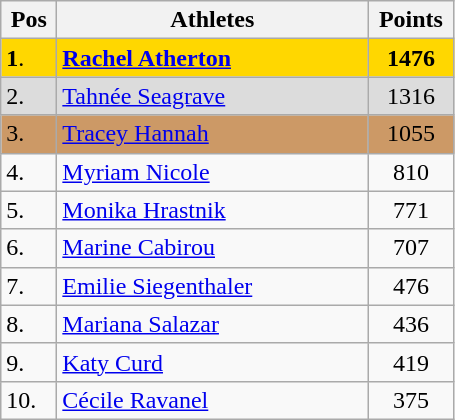<table style="background: #f9f9f9" class=wikitable>
<tr>
<th width=30>Pos</th>
<th width=200>Athletes</th>
<th width=50>Points</th>
</tr>
<tr bgcolor=gold>
<td><strong>1</strong>.</td>
<td> <strong><a href='#'>Rachel Atherton</a></strong></td>
<td align=center><strong>1476</strong></td>
</tr>
<tr bgcolor=DCDCDC>
<td>2.</td>
<td> <a href='#'>Tahnée Seagrave</a></td>
<td align=center>1316</td>
</tr>
<tr bgcolor=CC9966>
<td>3.</td>
<td> <a href='#'>Tracey Hannah</a></td>
<td align=center>1055</td>
</tr>
<tr>
<td>4.</td>
<td> <a href='#'>Myriam Nicole</a></td>
<td align=center>810</td>
</tr>
<tr>
<td>5.</td>
<td> <a href='#'>Monika Hrastnik</a></td>
<td align=center>771</td>
</tr>
<tr>
<td>6.</td>
<td> <a href='#'>Marine Cabirou</a></td>
<td align=center>707</td>
</tr>
<tr>
<td>7.</td>
<td> <a href='#'>Emilie Siegenthaler</a></td>
<td align=center>476</td>
</tr>
<tr>
<td>8.</td>
<td> <a href='#'>Mariana Salazar</a></td>
<td align=center>436</td>
</tr>
<tr>
<td>9.</td>
<td> <a href='#'>Katy Curd</a></td>
<td align=center>419</td>
</tr>
<tr>
<td>10.</td>
<td> <a href='#'>Cécile Ravanel</a></td>
<td align=center>375</td>
</tr>
</table>
